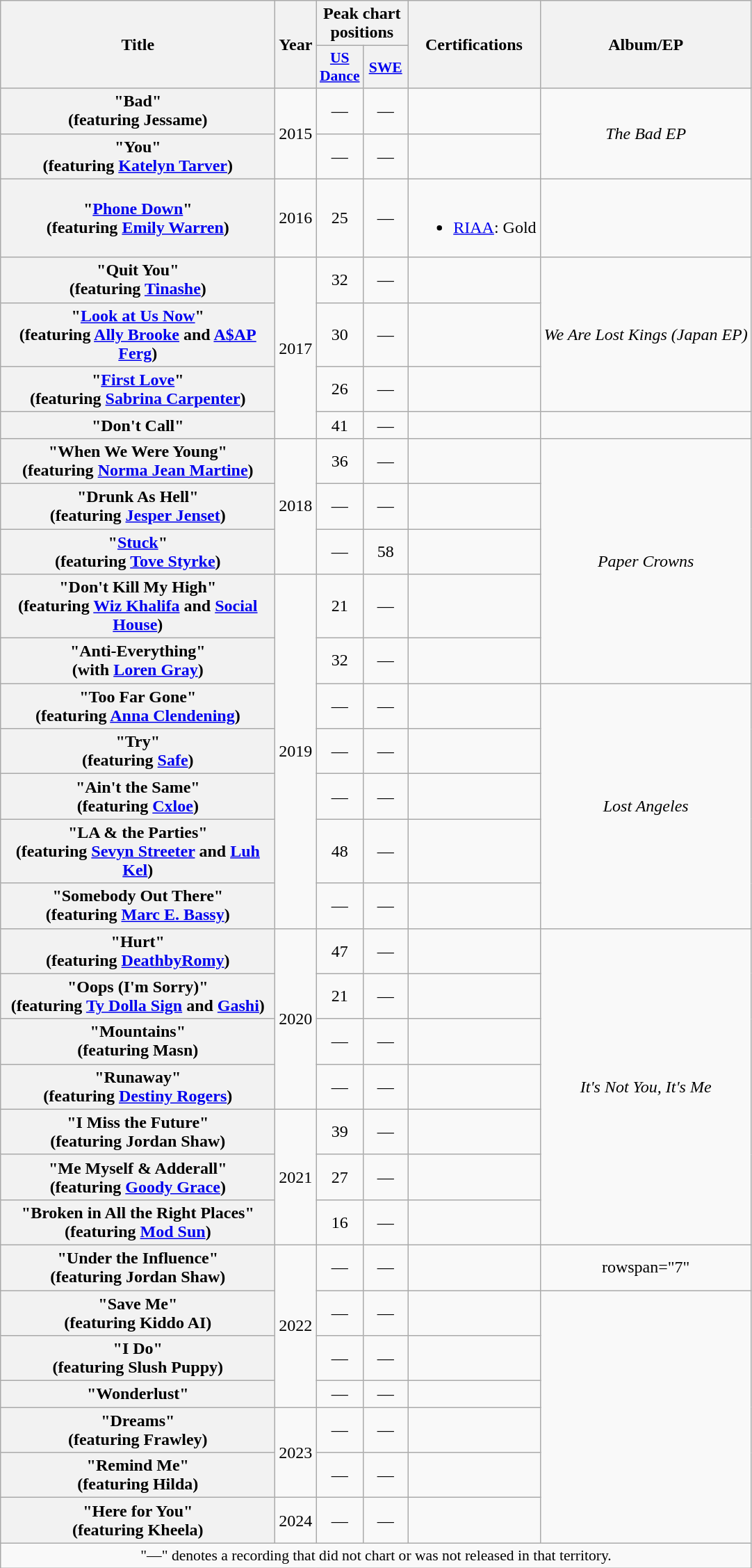<table class="wikitable plainrowheaders" style="text-align:center;">
<tr>
<th scope="col" rowspan="2" style="width:16em;">Title</th>
<th scope="col" rowspan="2">Year</th>
<th scope="col" colspan="2">Peak chart positions</th>
<th scope="col" rowspan="2">Certifications</th>
<th scope="col" rowspan="2">Album/EP</th>
</tr>
<tr>
<th scope="col" style="width:2.5em;font-size:90%;"><a href='#'>US<br>Dance</a><br></th>
<th scope="col" style="width:2.5em;font-size:90%;"><a href='#'>SWE</a><br></th>
</tr>
<tr>
<th scope="row">"Bad"<br><span>(featuring Jessame)</span></th>
<td rowspan="2">2015</td>
<td>—</td>
<td>—</td>
<td></td>
<td rowspan="2"><em>The Bad EP</em></td>
</tr>
<tr>
<th scope="row">"You"<br><span>(featuring <a href='#'>Katelyn Tarver</a>)</span></th>
<td>—</td>
<td>—</td>
<td></td>
</tr>
<tr>
<th scope="row">"<a href='#'>Phone Down</a>"<br><span>(featuring <a href='#'>Emily Warren</a>)</span></th>
<td>2016</td>
<td>25</td>
<td>—</td>
<td><br><ul><li><a href='#'>RIAA</a>: Gold</li></ul></td>
<td></td>
</tr>
<tr>
<th scope="row">"Quit You"<br><span>(featuring <a href='#'>Tinashe</a>)</span></th>
<td rowspan="4">2017</td>
<td>32</td>
<td>—</td>
<td></td>
<td rowspan="3"><em>We Are Lost Kings (Japan EP)</em></td>
</tr>
<tr>
<th scope="row">"<a href='#'>Look at Us Now</a>"<br><span>(featuring <a href='#'>Ally Brooke</a> and <a href='#'>A$AP Ferg</a>)</span></th>
<td>30</td>
<td>—</td>
<td></td>
</tr>
<tr>
<th scope="row">"<a href='#'>First Love</a>"<br><span>(featuring <a href='#'>Sabrina Carpenter</a>)</span></th>
<td>26</td>
<td>—</td>
<td></td>
</tr>
<tr>
<th scope="row">"Don't Call"</th>
<td>41</td>
<td>—</td>
<td></td>
<td></td>
</tr>
<tr>
<th scope="row">"When We Were Young" <br><span>(featuring <a href='#'>Norma Jean Martine</a>)</span></th>
<td rowspan="3">2018</td>
<td>36</td>
<td>—</td>
<td></td>
<td rowspan="5"><em>Paper Crowns</em></td>
</tr>
<tr>
<th scope="row">"Drunk As Hell" <br><span>(featuring <a href='#'>Jesper Jenset</a>)</span></th>
<td>—</td>
<td>—</td>
<td></td>
</tr>
<tr>
<th scope="row">"<a href='#'>Stuck</a>" <br><span>(featuring <a href='#'>Tove Styrke</a>)</span></th>
<td>—</td>
<td>58</td>
<td></td>
</tr>
<tr>
<th scope="row">"Don't Kill My High" <br><span>(featuring <a href='#'>Wiz Khalifa</a> and <a href='#'>Social House</a>)</span></th>
<td rowspan="7">2019</td>
<td>21</td>
<td>—</td>
<td></td>
</tr>
<tr>
<th scope="row">"Anti-Everything" <br><span>(with <a href='#'>Loren Gray</a>)</span></th>
<td>32</td>
<td>—</td>
<td></td>
</tr>
<tr>
<th scope="row">"Too Far Gone" <br><span>(featuring <a href='#'>Anna Clendening</a>)</span></th>
<td>—</td>
<td>—</td>
<td></td>
<td rowspan="5"><em>Lost Angeles</em></td>
</tr>
<tr>
<th scope="row">"Try" <br><span>(featuring <a href='#'>Safe</a>)</span></th>
<td>—</td>
<td>—</td>
<td></td>
</tr>
<tr>
<th scope="row">"Ain't the Same" <br><span>(featuring <a href='#'>Cxloe</a>)</span></th>
<td>—</td>
<td>—</td>
<td></td>
</tr>
<tr>
<th scope="row">"LA & the Parties" <br><span>(featuring <a href='#'>Sevyn Streeter</a> and <a href='#'>Luh Kel</a>)</span></th>
<td>48</td>
<td>—</td>
<td></td>
</tr>
<tr>
<th scope="row">"Somebody Out There" <br><span>(featuring <a href='#'>Marc E. Bassy</a>)</span></th>
<td>—</td>
<td>—</td>
<td></td>
</tr>
<tr>
<th scope="row">"Hurt" <br><span>(featuring <a href='#'>DeathbyRomy</a>)</span></th>
<td rowspan="4">2020</td>
<td>47</td>
<td>—</td>
<td></td>
<td rowspan="7"><em>It's Not You, It's Me</em></td>
</tr>
<tr>
<th scope="row">"Oops (I'm Sorry)" <br><span>(featuring <a href='#'>Ty Dolla Sign</a> and <a href='#'>Gashi</a>)</span></th>
<td>21</td>
<td>—</td>
<td></td>
</tr>
<tr>
<th scope="row">"Mountains" <br><span>(featuring Masn)</span></th>
<td>—</td>
<td>—</td>
<td></td>
</tr>
<tr>
<th scope="row">"Runaway" <br><span>(featuring <a href='#'>Destiny Rogers</a>)</span></th>
<td>—</td>
<td>—</td>
<td></td>
</tr>
<tr>
<th scope="row">"I Miss the Future"<br><span>(featuring Jordan Shaw)</span></th>
<td rowspan="3">2021</td>
<td>39</td>
<td>—</td>
<td></td>
</tr>
<tr>
<th scope="row">"Me Myself & Adderall" <br><span>(featuring <a href='#'>Goody Grace</a>)</span></th>
<td>27</td>
<td>—</td>
<td></td>
</tr>
<tr>
<th scope="row">"Broken in All the Right Places" <br><span>(featuring <a href='#'>Mod Sun</a>)</span></th>
<td>16</td>
<td>—</td>
<td></td>
</tr>
<tr>
<th scope="row">"Under the Influence" <br><span>(featuring Jordan Shaw)</span></th>
<td rowspan="4">2022</td>
<td>—</td>
<td>—</td>
<td></td>
<td>rowspan="7" </td>
</tr>
<tr>
<th scope="row">"Save Me" <br><span>(featuring Kiddo AI)</span></th>
<td>—</td>
<td>—</td>
<td></td>
</tr>
<tr>
<th scope="row">"I Do" <br><span>(featuring Slush Puppy)</span></th>
<td>—</td>
<td>—</td>
<td></td>
</tr>
<tr>
<th scope="row">"Wonderlust"</th>
<td>—</td>
<td>—</td>
<td></td>
</tr>
<tr>
<th scope="row">"Dreams"<br><span>(featuring Frawley)</span></th>
<td rowspan="2">2023</td>
<td>—</td>
<td>—</td>
<td></td>
</tr>
<tr>
<th scope="row">"Remind Me" <br><span>(featuring Hilda)</span></th>
<td>—</td>
<td>—</td>
<td></td>
</tr>
<tr>
<th scope="row">"Here for You" <br><span>(featuring Kheela)</span></th>
<td>2024</td>
<td>—</td>
<td>—</td>
<td></td>
</tr>
<tr>
<td colspan="6" style="font-size:90%">"—" denotes a recording that did not chart or was not released in that territory.</td>
</tr>
</table>
